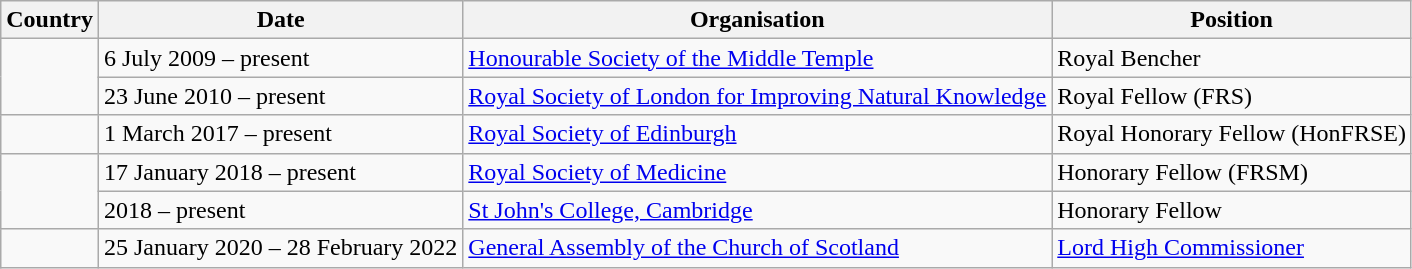<table class="wikitable" style="margin:0.5em 1em 0.5em 0; border:1px #005566 solid; border-collapse:collapse;">
<tr>
<th>Country</th>
<th>Date</th>
<th>Organisation</th>
<th>Position</th>
</tr>
<tr>
<td rowspan="2"></td>
<td>6 July 2009 – present</td>
<td><a href='#'>Honourable Society of the Middle Temple</a></td>
<td>Royal Bencher</td>
</tr>
<tr>
<td>23 June 2010 – present</td>
<td><a href='#'>Royal Society of London for Improving Natural Knowledge</a></td>
<td>Royal Fellow (FRS)</td>
</tr>
<tr>
<td></td>
<td>1 March 2017 – present</td>
<td><a href='#'>Royal Society of Edinburgh</a></td>
<td>Royal Honorary Fellow (HonFRSE)</td>
</tr>
<tr>
<td rowspan="2"></td>
<td>17 January 2018 – present</td>
<td><a href='#'>Royal Society of Medicine</a></td>
<td>Honorary Fellow (FRSM)</td>
</tr>
<tr>
<td>2018 – present</td>
<td><a href='#'>St John's College, Cambridge</a></td>
<td>Honorary Fellow</td>
</tr>
<tr>
<td></td>
<td>25 January 2020 –  28 February 2022</td>
<td><a href='#'>General Assembly of the Church of Scotland</a></td>
<td><a href='#'>Lord High Commissioner</a></td>
</tr>
</table>
